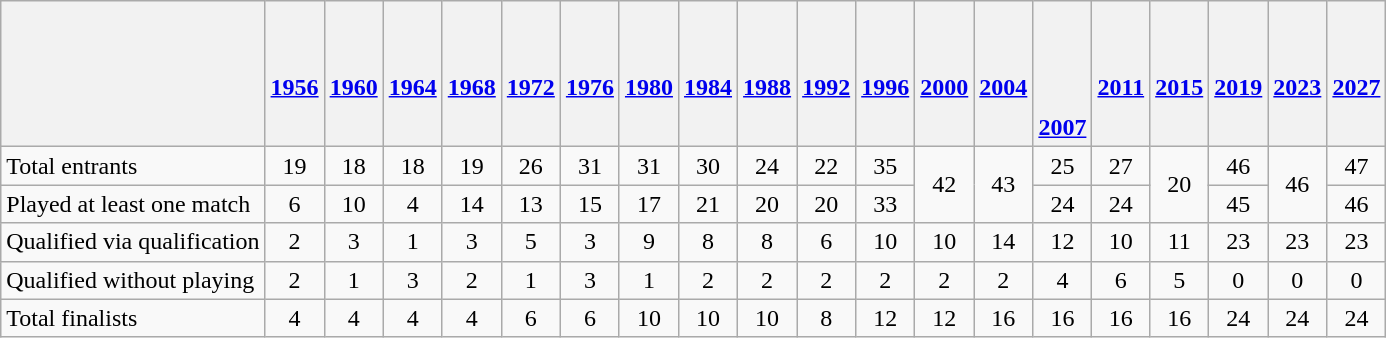<table class="wikitable" style="text-align:center;">
<tr>
<th></th>
<th> <br> <a href='#'>1956</a></th>
<th> <br> <a href='#'>1960</a></th>
<th> <br> <a href='#'>1964</a></th>
<th> <br> <a href='#'>1968</a></th>
<th> <br> <a href='#'>1972</a></th>
<th> <br> <a href='#'>1976</a></th>
<th> <br> <a href='#'>1980</a></th>
<th> <br> <a href='#'>1984</a></th>
<th> <br> <a href='#'>1988</a></th>
<th> <br> <a href='#'>1992</a></th>
<th> <br> <a href='#'>1996</a></th>
<th> <br> <a href='#'>2000</a></th>
<th> <br> <a href='#'>2004</a></th>
<th> <br>  <br>  <br>  <br> <a href='#'>2007</a></th>
<th> <br> <a href='#'>2011</a></th>
<th> <br> <a href='#'>2015</a></th>
<th> <br> <a href='#'>2019</a></th>
<th> <br> <a href='#'>2023</a></th>
<th> <br> <a href='#'>2027</a></th>
</tr>
<tr>
<td align=left>Total entrants</td>
<td>19</td>
<td>18</td>
<td>18</td>
<td>19</td>
<td>26</td>
<td>31</td>
<td>31</td>
<td>30</td>
<td>24</td>
<td>22</td>
<td>35</td>
<td rowspan="2">42</td>
<td rowspan="2">43</td>
<td>25</td>
<td>27</td>
<td rowspan="2">20</td>
<td>46</td>
<td rowspan="2">46</td>
<td>47</td>
</tr>
<tr>
<td align=left>Played at least one match</td>
<td>6</td>
<td>10</td>
<td>4</td>
<td>14</td>
<td>13</td>
<td>15</td>
<td>17</td>
<td>21</td>
<td>20</td>
<td>20</td>
<td>33</td>
<td>24</td>
<td>24</td>
<td>45</td>
<td>46</td>
</tr>
<tr>
<td align=left>Qualified via qualification</td>
<td>2</td>
<td>3</td>
<td>1</td>
<td>3</td>
<td>5</td>
<td>3</td>
<td>9</td>
<td>8</td>
<td>8</td>
<td>6</td>
<td>10</td>
<td>10</td>
<td>14</td>
<td>12</td>
<td>10</td>
<td>11</td>
<td>23</td>
<td>23</td>
<td>23</td>
</tr>
<tr>
<td align=left>Qualified without playing</td>
<td>2</td>
<td>1</td>
<td>3</td>
<td>2</td>
<td>1</td>
<td>3</td>
<td>1</td>
<td>2</td>
<td>2</td>
<td>2</td>
<td>2</td>
<td>2</td>
<td>2</td>
<td>4</td>
<td>6</td>
<td>5</td>
<td>0</td>
<td>0</td>
<td>0</td>
</tr>
<tr>
<td align=left>Total finalists</td>
<td>4</td>
<td>4</td>
<td>4</td>
<td>4</td>
<td>6</td>
<td>6</td>
<td>10</td>
<td>10</td>
<td>10</td>
<td>8</td>
<td>12</td>
<td>12</td>
<td>16</td>
<td>16</td>
<td>16</td>
<td>16</td>
<td>24</td>
<td>24</td>
<td>24</td>
</tr>
</table>
